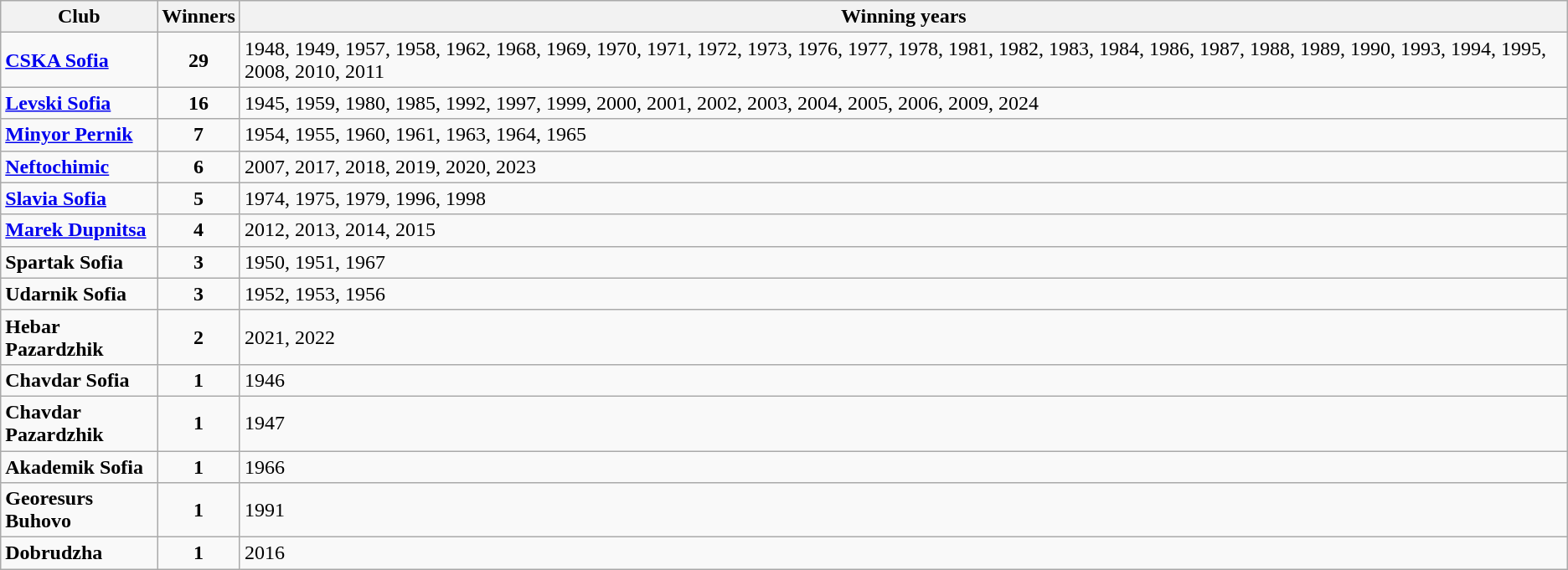<table class="wikitable">
<tr>
<th style="width:10%;">Club</th>
<th>Winners</th>
<th>Winning years</th>
</tr>
<tr>
<td><strong><a href='#'>CSKA Sofia</a></strong></td>
<td align=center><strong>29</strong></td>
<td>1948, 1949, 1957, 1958, 1962, 1968, 1969, 1970, 1971, 1972, 1973, 1976, 1977, 1978, 1981, 1982, 1983, 1984, 1986, 1987, 1988, 1989, 1990, 1993, 1994, 1995, 2008, 2010, 2011</td>
</tr>
<tr>
<td><strong><a href='#'>Levski Sofia</a></strong></td>
<td align=center><strong>16</strong></td>
<td>1945, 1959, 1980, 1985, 1992, 1997, 1999, 2000, 2001, 2002, 2003, 2004, 2005, 2006, 2009, 2024</td>
</tr>
<tr>
<td><strong><a href='#'>Minyor Pernik</a></strong></td>
<td align=center><strong>7</strong></td>
<td>1954, 1955, 1960, 1961, 1963, 1964, 1965</td>
</tr>
<tr>
<td><strong><a href='#'>Neftochimic</a></strong></td>
<td align=center><strong>6</strong></td>
<td>2007, 2017, 2018, 2019, 2020, 2023</td>
</tr>
<tr>
<td><strong><a href='#'>Slavia Sofia</a></strong></td>
<td align=center><strong>5</strong></td>
<td>1974, 1975, 1979, 1996, 1998</td>
</tr>
<tr>
<td><strong><a href='#'>Marek Dupnitsa</a></strong></td>
<td align=center><strong>4</strong></td>
<td>2012, 2013, 2014, 2015</td>
</tr>
<tr>
<td><strong>Spartak Sofia</strong></td>
<td align=center><strong>3</strong></td>
<td>1950, 1951, 1967</td>
</tr>
<tr>
<td><strong>Udarnik Sofia</strong></td>
<td align=center><strong>3</strong></td>
<td>1952, 1953, 1956</td>
</tr>
<tr>
<td><strong>Hebar Pazardzhik</strong></td>
<td align=center><strong>2</strong></td>
<td>2021, 2022</td>
</tr>
<tr>
<td><strong>Chavdar Sofia</strong></td>
<td align=center><strong>1</strong></td>
<td>1946</td>
</tr>
<tr>
<td><strong>Chavdar Pazardzhik</strong></td>
<td align=center><strong>1</strong></td>
<td>1947</td>
</tr>
<tr>
<td><strong>Akademik Sofia</strong></td>
<td align=center><strong>1</strong></td>
<td>1966</td>
</tr>
<tr>
<td><strong>Georesurs Buhovo</strong></td>
<td align=center><strong>1</strong></td>
<td>1991</td>
</tr>
<tr>
<td><strong>Dobrudzha</strong></td>
<td align=center><strong>1</strong></td>
<td>2016</td>
</tr>
</table>
